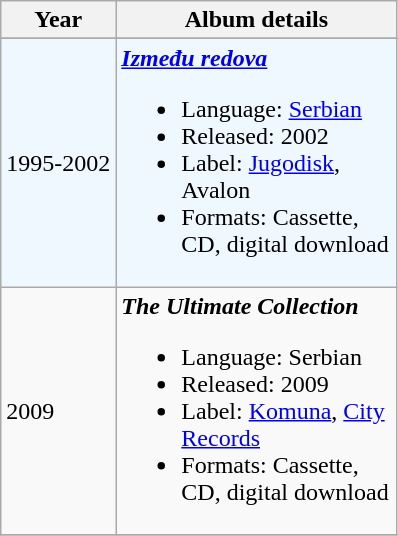<table class="wikitable">
<tr>
<th align="center">Year</th>
<th align="center" width="180">Album details</th>
</tr>
<tr>
</tr>
<tr bgcolor="#F0F8FF">
<td>1995-2002</td>
<td><strong><em><a href='#'>Između redova</a></em></strong><br><ul><li>Language: <a href='#'>Serbian</a></li><li>Released: 2002</li><li>Label: <a href='#'>Jugodisk</a>, Avalon</li><li>Formats: Cassette, CD, digital download</li></ul></td>
</tr>
<tr>
<td>2009</td>
<td><strong><em>The Ultimate Collection</em></strong><br><ul><li>Language: Serbian</li><li>Released: 2009</li><li>Label: <a href='#'>Komuna</a>, <a href='#'>City Records</a></li><li>Formats: Cassette, CD, digital download</li></ul></td>
</tr>
<tr>
</tr>
</table>
